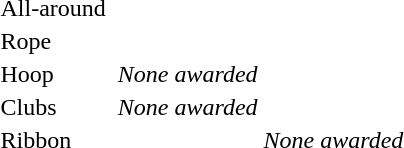<table>
<tr>
<td>All-around</td>
<td></td>
<td></td>
<td></td>
</tr>
<tr>
<td>Rope</td>
<td></td>
<td></td>
<td></td>
</tr>
<tr>
<td>Hoop</td>
<td> </td>
<td><em>None awarded</em></td>
<td></td>
</tr>
<tr>
<td>Clubs</td>
<td> </td>
<td><em>None awarded</em></td>
<td></td>
</tr>
<tr>
<td>Ribbon</td>
<td></td>
<td> </td>
<td><em>None awarded</em></td>
</tr>
</table>
